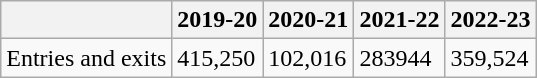<table class="wikitable">
<tr>
<th></th>
<th>2019-20</th>
<th>2020-21</th>
<th>2021-22</th>
<th>2022-23</th>
</tr>
<tr>
<td>Entries and exits</td>
<td>415,250</td>
<td>102,016</td>
<td>283944</td>
<td>359,524</td>
</tr>
</table>
